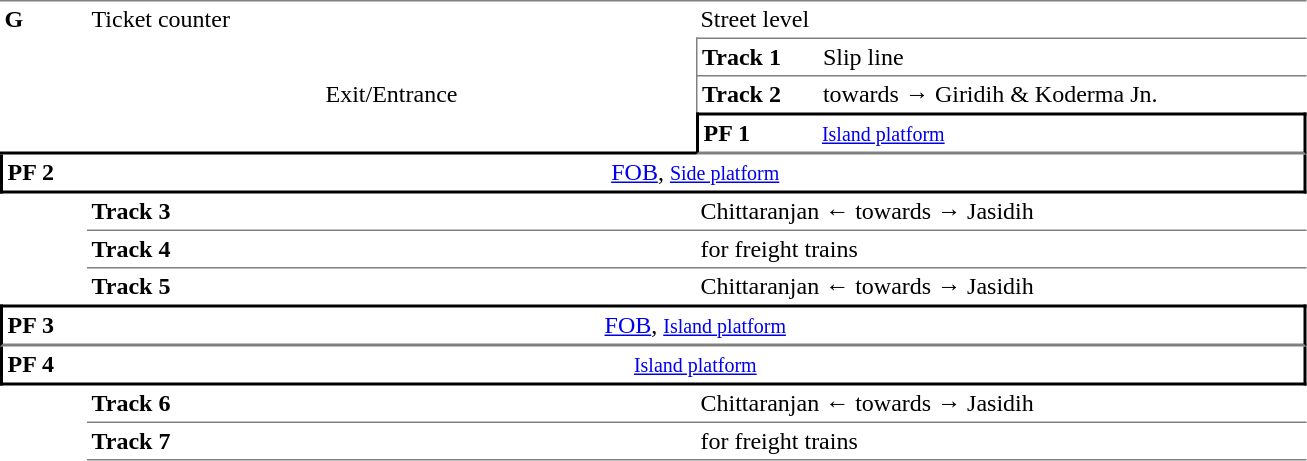<table border=0 cellspacing=0 cellpadding=3>
<tr>
<td rowspan="4" style="border-top:solid 1px gray;border-bottom:solid 2px black;" width="50" valign="top"><strong>G</strong></td>
<td style="border-top:solid 1px gray;" width="400" valign="top">Ticket counter</td>
<td style="border-top:solid 1px gray;" width="400" valign="top">Street level</td>
</tr>
<tr>
<td rowspan="3" style="border-bottom:solid 2px black; text-align:center;" width="400">Exit/Entrance</td>
<td style="border-top:solid 1px gray;border-left:solid 1px gray" width="400"><strong>Track 1</strong>       Slip line</td>
</tr>
<tr>
<td style="border-top:solid 1px gray;border-left:solid 1px gray" width="400"><strong>Track 2</strong>       towards → Giridih & Koderma Jn.</td>
</tr>
<tr>
<td style="border-top:solid 2px black;border-left:solid 2px black;border-right:solid 2px black;border-bottom:solid 2px gray;" width="50" valign="top"><strong>PF 1</strong>            <small><a href='#'>Island platform</a></small></td>
</tr>
<tr>
<td style="border-left:solid 2px black;border-bottom:solid 2px black;" width="50" valign="top"><strong>PF 2</strong></td>
<td colspan="2" style="border-right:solid 2px black;border-bottom:solid 2px black;text-align:center;"><a href='#'>FOB</a>, <small><a href='#'>Side platform</a></small></td>
</tr>
<tr>
<td rowspan="3"></td>
<td style="border-bottom:solid 1px gray;" width=400><strong>Track 3</strong></td>
<td style="border-bottom:solid 1px gray;" width=400>Chittaranjan ← towards → Jasidih</td>
</tr>
<tr>
<td style="border-bottom:solid 1px gray;" width=100><strong>Track 4</strong></td>
<td style="border-bottom:solid 1px gray;" width=400>for freight trains</td>
</tr>
<tr>
<td width=400><strong>Track 5</strong></td>
<td width=400>Chittaranjan ← towards → Jasidih</td>
</tr>
<tr>
<td style="border-top:solid 2px black;border-left:solid 2px black;border-bottom:solid 2px gray;" width="50" valign="top"><strong>PF 3</strong></td>
<td style="border-top:solid 2px black;border-right:solid 2px black;border-bottom:solid 2px gray;text-align:center;" colspan=2><a href='#'>FOB</a>, <small><a href='#'>Island platform</a></small></td>
</tr>
<tr>
<td style="border-left:solid 2px black;border-bottom:solid 2px black;" width="50" valign="top"><strong>PF 4</strong></td>
<td style="border-right:solid 2px black;border-bottom:solid 2px black;text-align:center;" colspan=2><small><a href='#'>Island platform</a></small></td>
</tr>
<tr>
<td rowspan="2"></td>
<td style="border-bottom:solid 1px gray;" width=400><strong>Track 6</strong></td>
<td style="border-bottom:solid 1px gray;" width=400>Chittaranjan ← towards → Jasidih</td>
</tr>
<tr>
<td style="border-bottom:solid 1px gray;" width=400><strong>Track 7</strong></td>
<td style="border-bottom:solid 1px gray;" width=400>for freight trains</td>
</tr>
</table>
